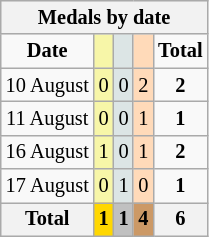<table class="wikitable" style="font-size:85%">
<tr bgcolor="#efefef">
<th colspan=6>Medals by date</th>
</tr>
<tr align=center>
<td><strong>Date</strong></td>
<td bgcolor=#f7f6a8></td>
<td bgcolor=#dce5e5></td>
<td bgcolor=#ffdab9></td>
<td><strong>Total</strong></td>
</tr>
<tr align=center>
<td>10 August</td>
<td style="background:#F7F6A8;">0</td>
<td style="background:#DCE5E5;">0</td>
<td style="background:#FFDAB9;">2</td>
<td><strong>2</strong></td>
</tr>
<tr align=center>
<td>11 August</td>
<td style="background:#F7F6A8;">0</td>
<td style="background:#DCE5E5;">0</td>
<td style="background:#FFDAB9;">1</td>
<td><strong>1</strong></td>
</tr>
<tr align=center>
<td>16 August</td>
<td style="background:#F7F6A8;">1</td>
<td style="background:#DCE5E5;">0</td>
<td style="background:#FFDAB9;">1</td>
<td><strong>2</strong></td>
</tr>
<tr align=center>
<td>17 August</td>
<td style="background:#F7F6A8;">0</td>
<td style="background:#DCE5E5;">1</td>
<td style="background:#FFDAB9;">0</td>
<td><strong>1</strong></td>
</tr>
<tr align=center>
<th><strong>Total</strong></th>
<th style="background:gold;"><strong>1</strong></th>
<th style="background:silver;"><strong>1</strong></th>
<th style="background:#c96;"><strong>4</strong></th>
<th>6</th>
</tr>
</table>
